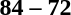<table style="text-align:center">
<tr>
<th width=200></th>
<th width=100></th>
<th width=200></th>
</tr>
<tr>
<td align=right><strong></strong></td>
<td><strong>84 – 72</strong></td>
<td align=left></td>
</tr>
</table>
